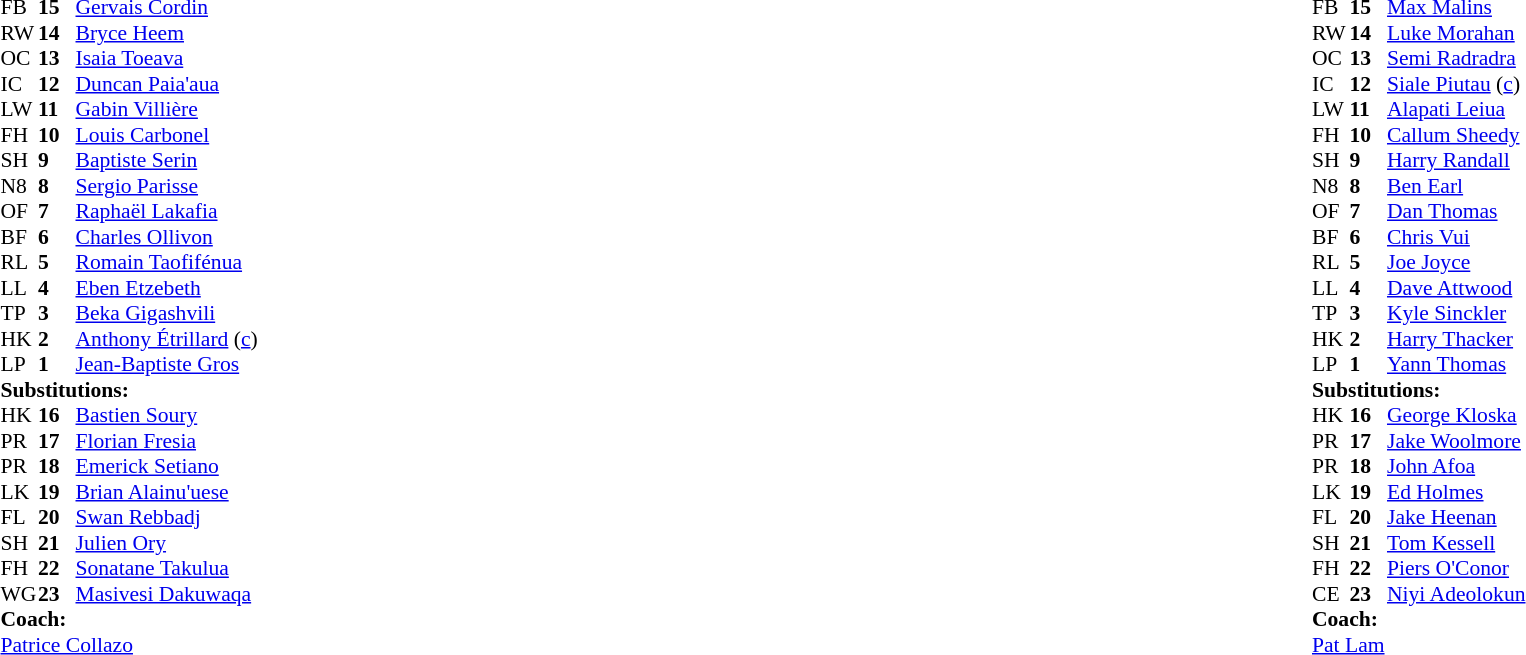<table width="100%">
<tr>
<td width="50%" valign="top"><br><table cellpadding="0" cellspacing="0" style="font-size:90%">
<tr>
<th width="25"></th>
<th width="25"></th>
</tr>
<tr>
<td>FB</td>
<td><strong>15</strong></td>
<td> <a href='#'>Gervais Cordin</a></td>
</tr>
<tr>
<td>RW</td>
<td><strong>14</strong></td>
<td> <a href='#'>Bryce Heem</a></td>
<td></td>
<td></td>
</tr>
<tr>
<td>OC</td>
<td><strong>13</strong></td>
<td> <a href='#'>Isaia Toeava</a></td>
</tr>
<tr>
<td>IC</td>
<td><strong>12</strong></td>
<td> <a href='#'>Duncan Paia'aua</a></td>
</tr>
<tr>
<td>LW</td>
<td><strong>11</strong></td>
<td> <a href='#'>Gabin Villière</a></td>
</tr>
<tr>
<td>FH</td>
<td><strong>10</strong></td>
<td> <a href='#'>Louis Carbonel</a></td>
</tr>
<tr>
<td>SH</td>
<td><strong>9</strong></td>
<td> <a href='#'>Baptiste Serin</a></td>
<td></td>
<td></td>
</tr>
<tr>
<td>N8</td>
<td><strong>8</strong></td>
<td> <a href='#'>Sergio Parisse</a></td>
</tr>
<tr>
<td>OF</td>
<td><strong>7</strong></td>
<td> <a href='#'>Raphaël Lakafia</a></td>
<td></td>
<td></td>
</tr>
<tr>
<td>BF</td>
<td><strong>6</strong></td>
<td> <a href='#'>Charles Ollivon</a></td>
</tr>
<tr>
<td>RL</td>
<td><strong>5</strong></td>
<td> <a href='#'>Romain Taofifénua</a></td>
<td></td>
<td></td>
</tr>
<tr>
<td>LL</td>
<td><strong>4</strong></td>
<td> <a href='#'>Eben Etzebeth</a></td>
<td></td>
<td></td>
</tr>
<tr>
<td>TP</td>
<td><strong>3</strong></td>
<td> <a href='#'>Beka Gigashvili</a></td>
<td></td>
<td></td>
<td></td>
</tr>
<tr>
<td>HK</td>
<td><strong>2</strong></td>
<td> <a href='#'>Anthony Étrillard</a> (<a href='#'>c</a>)</td>
<td></td>
<td></td>
</tr>
<tr>
<td>LP</td>
<td><strong>1</strong></td>
<td> <a href='#'>Jean-Baptiste Gros</a></td>
<td></td>
<td></td>
</tr>
<tr>
<td colspan="3"><strong>Substitutions:</strong></td>
</tr>
<tr>
<td>HK</td>
<td><strong>16</strong></td>
<td> <a href='#'>Bastien Soury</a></td>
<td></td>
<td></td>
</tr>
<tr>
<td>PR</td>
<td><strong>17</strong></td>
<td> <a href='#'>Florian Fresia</a></td>
<td></td>
<td></td>
</tr>
<tr>
<td>PR</td>
<td><strong>18</strong></td>
<td> <a href='#'>Emerick Setiano</a></td>
<td></td>
<td></td>
<td></td>
</tr>
<tr>
<td>LK</td>
<td><strong>19</strong></td>
<td> <a href='#'>Brian Alainu'uese</a></td>
<td></td>
<td></td>
</tr>
<tr>
<td>FL</td>
<td><strong>20</strong></td>
<td> <a href='#'>Swan Rebbadj</a></td>
<td></td>
<td></td>
</tr>
<tr>
<td>SH</td>
<td><strong>21</strong></td>
<td> <a href='#'>Julien Ory</a></td>
<td></td>
<td></td>
</tr>
<tr>
<td>FH</td>
<td><strong>22</strong></td>
<td> <a href='#'>Sonatane Takulua</a></td>
</tr>
<tr>
<td>WG</td>
<td><strong>23</strong></td>
<td> <a href='#'>Masivesi Dakuwaqa</a></td>
<td></td>
<td></td>
</tr>
<tr>
<td colspan="3"><strong>Coach:</strong></td>
</tr>
<tr>
<td colspan="3"> <a href='#'>Patrice Collazo</a></td>
</tr>
</table>
</td>
<td valign="top"></td>
<td width="50%" valign="top"><br><table cellpadding="0" cellspacing="0" style="font-size:90%" align="center">
<tr>
<th width="25"></th>
<th width="25"></th>
</tr>
<tr>
<td>FB</td>
<td><strong>15</strong></td>
<td> <a href='#'>Max Malins</a></td>
</tr>
<tr>
<td>RW</td>
<td><strong>14</strong></td>
<td> <a href='#'>Luke Morahan</a></td>
<td></td>
<td></td>
</tr>
<tr>
<td>OC</td>
<td><strong>13</strong></td>
<td> <a href='#'>Semi Radradra</a></td>
<td></td>
<td></td>
</tr>
<tr>
<td>IC</td>
<td><strong>12</strong></td>
<td> <a href='#'>Siale Piutau</a> (<a href='#'>c</a>)</td>
</tr>
<tr>
<td>LW</td>
<td><strong>11</strong></td>
<td> <a href='#'>Alapati Leiua</a></td>
</tr>
<tr>
<td>FH</td>
<td><strong>10</strong></td>
<td><a href='#'>Callum Sheedy</a></td>
</tr>
<tr>
<td>SH</td>
<td><strong>9</strong></td>
<td> <a href='#'>Harry Randall</a></td>
<td></td>
<td></td>
</tr>
<tr>
<td>N8</td>
<td><strong>8</strong></td>
<td> <a href='#'>Ben Earl</a></td>
</tr>
<tr>
<td>OF</td>
<td><strong>7</strong></td>
<td> <a href='#'>Dan Thomas</a></td>
</tr>
<tr>
<td>BF</td>
<td><strong>6</strong></td>
<td> <a href='#'>Chris Vui</a></td>
<td></td>
<td></td>
</tr>
<tr>
<td>RL</td>
<td><strong>5</strong></td>
<td> <a href='#'>Joe Joyce</a></td>
<td></td>
<td></td>
</tr>
<tr>
<td>LL</td>
<td><strong>4</strong></td>
<td> <a href='#'>Dave Attwood</a></td>
</tr>
<tr>
<td>TP</td>
<td><strong>3</strong></td>
<td> <a href='#'>Kyle Sinckler</a></td>
<td></td>
<td></td>
</tr>
<tr>
<td>HK</td>
<td><strong>2</strong></td>
<td> <a href='#'>Harry Thacker</a></td>
<td></td>
<td></td>
</tr>
<tr>
<td>LP</td>
<td><strong>1</strong></td>
<td> <a href='#'>Yann Thomas</a></td>
<td></td>
<td></td>
</tr>
<tr>
<td colspan="3"><strong>Substitutions:</strong></td>
</tr>
<tr>
<td>HK</td>
<td><strong>16</strong></td>
<td> <a href='#'>George Kloska</a></td>
<td></td>
<td></td>
</tr>
<tr>
<td>PR</td>
<td><strong>17</strong></td>
<td> <a href='#'>Jake Woolmore</a></td>
<td></td>
<td></td>
</tr>
<tr>
<td>PR</td>
<td><strong>18</strong></td>
<td> <a href='#'>John Afoa</a></td>
<td></td>
<td></td>
</tr>
<tr>
<td>LK</td>
<td><strong>19</strong></td>
<td> <a href='#'>Ed Holmes</a></td>
<td></td>
<td></td>
</tr>
<tr>
<td>FL</td>
<td><strong>20</strong></td>
<td> <a href='#'>Jake Heenan</a></td>
<td></td>
<td></td>
</tr>
<tr>
<td>SH</td>
<td><strong>21</strong></td>
<td> <a href='#'>Tom Kessell</a></td>
<td></td>
<td></td>
</tr>
<tr>
<td>FH</td>
<td><strong>22</strong></td>
<td> <a href='#'>Piers O'Conor</a></td>
<td></td>
<td></td>
</tr>
<tr>
<td>CE</td>
<td><strong>23</strong></td>
<td> <a href='#'>Niyi Adeolokun</a></td>
<td></td>
<td></td>
</tr>
<tr>
<td colspan="3"><strong>Coach:</strong></td>
</tr>
<tr>
<td colspan="3"> <a href='#'>Pat Lam</a></td>
</tr>
</table>
</td>
</tr>
</table>
